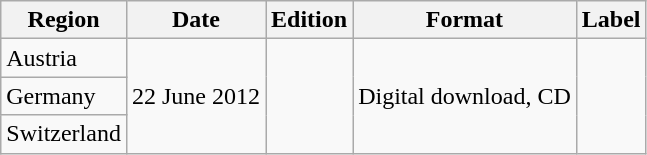<table class="wikitable">
<tr>
<th scope="col">Region</th>
<th scope="col">Date</th>
<th scope="col">Edition</th>
<th scope="col">Format</th>
<th scope="col">Label</th>
</tr>
<tr>
<td>Austria</td>
<td rowspan="3">22 June 2012</td>
<td rowspan="3"></td>
<td rowspan="3">Digital download, CD</td>
<td rowspan="3"></td>
</tr>
<tr>
<td>Germany</td>
</tr>
<tr>
<td>Switzerland</td>
</tr>
</table>
